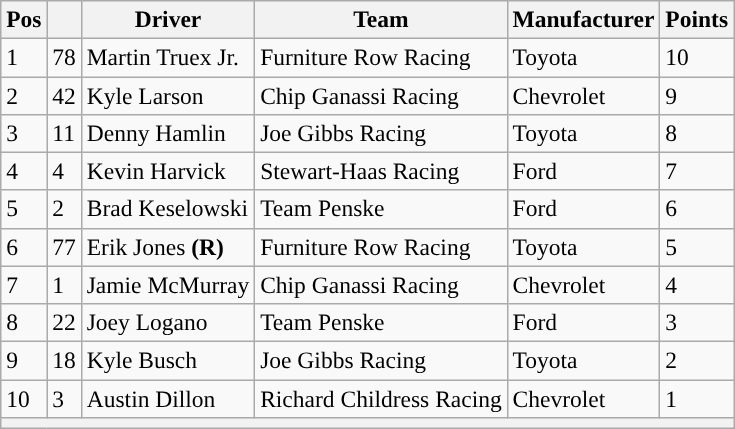<table class="wikitable" style="font-size:98%">
<tr>
<th>Pos</th>
<th></th>
<th>Driver</th>
<th>Team</th>
<th>Manufacturer</th>
<th>Points</th>
</tr>
<tr>
<td>1</td>
<td>78</td>
<td>Martin Truex Jr.</td>
<td>Furniture Row Racing</td>
<td>Toyota</td>
<td>10</td>
</tr>
<tr>
<td>2</td>
<td>42</td>
<td>Kyle Larson</td>
<td>Chip Ganassi Racing</td>
<td>Chevrolet</td>
<td>9</td>
</tr>
<tr>
<td>3</td>
<td>11</td>
<td>Denny Hamlin</td>
<td>Joe Gibbs Racing</td>
<td>Toyota</td>
<td>8</td>
</tr>
<tr>
<td>4</td>
<td>4</td>
<td>Kevin Harvick</td>
<td>Stewart-Haas Racing</td>
<td>Ford</td>
<td>7</td>
</tr>
<tr>
<td>5</td>
<td>2</td>
<td>Brad Keselowski</td>
<td>Team Penske</td>
<td>Ford</td>
<td>6</td>
</tr>
<tr>
<td>6</td>
<td>77</td>
<td>Erik Jones <strong>(R)</strong></td>
<td>Furniture Row Racing</td>
<td>Toyota</td>
<td>5</td>
</tr>
<tr>
<td>7</td>
<td>1</td>
<td>Jamie McMurray</td>
<td>Chip Ganassi Racing</td>
<td>Chevrolet</td>
<td>4</td>
</tr>
<tr>
<td>8</td>
<td>22</td>
<td>Joey Logano</td>
<td>Team Penske</td>
<td>Ford</td>
<td>3</td>
</tr>
<tr>
<td>9</td>
<td>18</td>
<td>Kyle Busch</td>
<td>Joe Gibbs Racing</td>
<td>Toyota</td>
<td>2</td>
</tr>
<tr>
<td>10</td>
<td>3</td>
<td>Austin Dillon</td>
<td>Richard Childress Racing</td>
<td>Chevrolet</td>
<td>1</td>
</tr>
<tr>
<th colspan="6"></th>
</tr>
</table>
